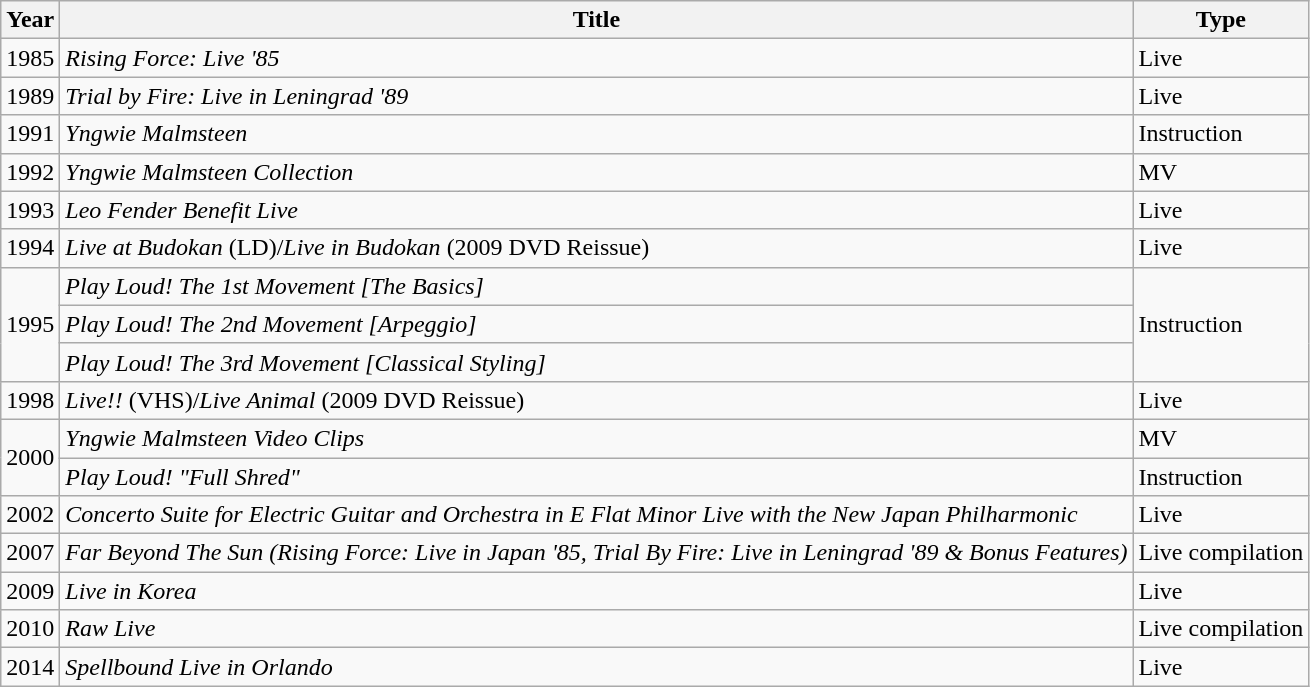<table class="wikitable">
<tr>
<th>Year</th>
<th>Title</th>
<th>Type</th>
</tr>
<tr>
<td>1985</td>
<td><em>Rising Force: Live '85</em></td>
<td>Live</td>
</tr>
<tr>
<td>1989</td>
<td><em>Trial by Fire: Live in Leningrad '89</em></td>
<td>Live</td>
</tr>
<tr>
<td>1991</td>
<td><em>Yngwie Malmsteen</em></td>
<td>Instruction</td>
</tr>
<tr>
<td>1992</td>
<td><em>Yngwie Malmsteen Collection</em></td>
<td>MV</td>
</tr>
<tr>
<td>1993</td>
<td><em>Leo Fender Benefit Live</em></td>
<td>Live</td>
</tr>
<tr>
<td>1994</td>
<td><em>Live at Budokan</em> (LD)/<em>Live in Budokan</em> (2009 DVD Reissue)</td>
<td>Live</td>
</tr>
<tr>
<td rowspan="3">1995</td>
<td><em>Play Loud! The 1st Movement [The Basics]</em></td>
<td rowspan="3">Instruction</td>
</tr>
<tr>
<td><em>Play Loud! The 2nd Movement [Arpeggio]</em></td>
</tr>
<tr>
<td><em>Play Loud! The 3rd Movement [Classical Styling]</em></td>
</tr>
<tr>
<td>1998</td>
<td><em>Live!!</em> (VHS)/<em>Live Animal</em> (2009 DVD Reissue)</td>
<td>Live</td>
</tr>
<tr>
<td rowspan="2">2000</td>
<td><em>Yngwie Malmsteen Video Clips</em></td>
<td>MV</td>
</tr>
<tr>
<td><em>Play Loud! "Full Shred"</em></td>
<td>Instruction</td>
</tr>
<tr>
<td>2002</td>
<td><em>Concerto Suite for Electric Guitar and Orchestra in E Flat Minor Live with the New Japan Philharmonic</em></td>
<td>Live</td>
</tr>
<tr>
<td>2007</td>
<td><em>Far Beyond The Sun (Rising Force: Live in Japan '85, Trial By Fire: Live in Leningrad '89 & Bonus Features)</em></td>
<td>Live compilation</td>
</tr>
<tr>
<td>2009</td>
<td><em>Live in Korea</em></td>
<td>Live</td>
</tr>
<tr>
<td>2010</td>
<td><em>Raw Live</em></td>
<td>Live compilation</td>
</tr>
<tr>
<td>2014</td>
<td><em>Spellbound Live in Orlando</em></td>
<td>Live</td>
</tr>
</table>
